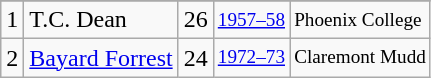<table class="wikitable">
<tr>
</tr>
<tr>
<td>1</td>
<td>T.C. Dean</td>
<td>26</td>
<td style="font-size:80%;"><a href='#'>1957–58</a></td>
<td style="font-size:80%;">Phoenix College</td>
</tr>
<tr>
<td>2</td>
<td><a href='#'>Bayard Forrest</a></td>
<td>24</td>
<td style="font-size:80%;"><a href='#'>1972–73</a></td>
<td style="font-size:80%;">Claremont Mudd</td>
</tr>
</table>
